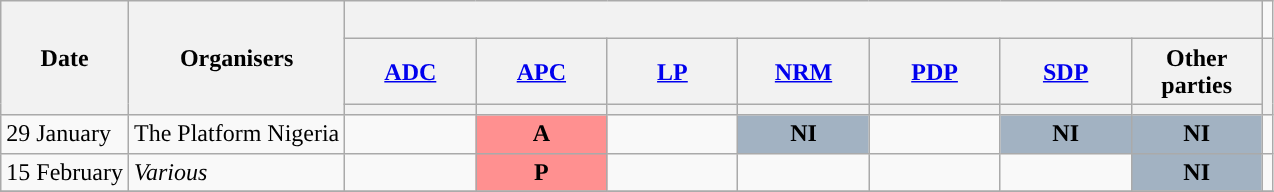<table class="wikitable" style="text-align:center;">
<tr>
<th rowspan="3">Date</th>
<th rowspan="3">Organisers</th>
<th colspan="7">    <br>   </th>
</tr>
<tr>
<th scope="col" style="width:5em;"><a href='#'>ADC</a></th>
<th scope="col" style="width:5em;"><a href='#'>APC</a></th>
<th scope="col" style="width:5em;"><a href='#'>LP</a></th>
<th scope="col" style="width:5em;"><a href='#'>NRM</a></th>
<th scope="col" style="width:5em;"><a href='#'>PDP</a></th>
<th scope="col" style="width:5em;"><a href='#'>SDP</a></th>
<th scope="col" style="width:5em;">Other parties</th>
<th rowspan="2"></th>
</tr>
<tr>
<th style="background:"></th>
<th style="background:"></th>
<th style="background:"></th>
<th style="background:"></th>
<th style="background:"></th>
<th style="background:"></th>
<th style="background:"></th>
</tr>
<tr>
<td style="white-space:nowrap; text-align:left;">29 January</td>
<td style="white-space:nowrap; text-align:left;">The Platform Nigeria</td>
<td></td>
<td style="background:#FF9090;"><strong>A</strong><br></td>
<td></td>
<td style="background:#A2B2C2;"><strong>NI</strong><br></td>
<td></td>
<td style="background:#A2B2C2;"><strong>NI</strong><br></td>
<td style="background:#A2B2C2;"><strong>NI</strong><br></td>
<td></td>
</tr>
<tr>
<td style="white-space:nowrap; text-align:left;">15 February</td>
<td style="white-space:nowrap; text-align:left;"><em><abbr>Various</abbr></em></td>
<td></td>
<td style="background:#FF9090;"><strong>P</strong><br></td>
<td></td>
<td></td>
<td></td>
<td></td>
<td style="background:#A2B2C2;"><strong>NI</strong><br></td>
<td></td>
</tr>
<tr>
</tr>
</table>
